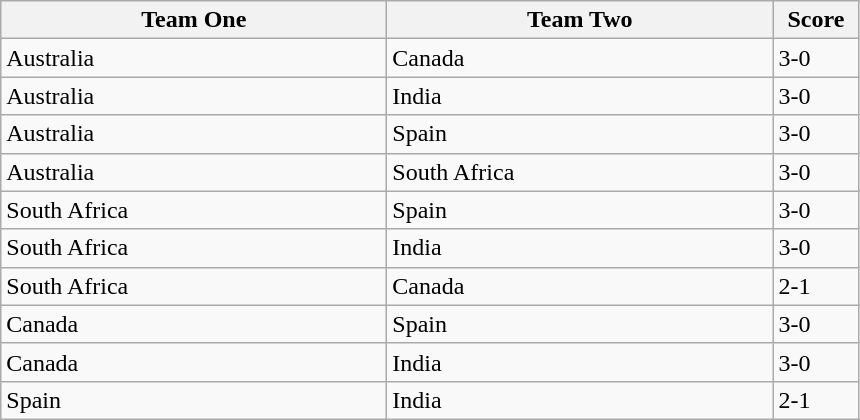<table class="wikitable">
<tr>
<th width=250>Team One</th>
<th width=250>Team Two</th>
<th width=50>Score</th>
</tr>
<tr>
<td> Australia</td>
<td> Canada</td>
<td>3-0</td>
</tr>
<tr>
<td> Australia</td>
<td> India</td>
<td>3-0</td>
</tr>
<tr>
<td> Australia</td>
<td> Spain</td>
<td>3-0</td>
</tr>
<tr>
<td> Australia</td>
<td> South Africa</td>
<td>3-0</td>
</tr>
<tr>
<td> South Africa</td>
<td> Spain</td>
<td>3-0</td>
</tr>
<tr>
<td> South Africa</td>
<td> India</td>
<td>3-0</td>
</tr>
<tr>
<td> South Africa</td>
<td> Canada</td>
<td>2-1</td>
</tr>
<tr>
<td> Canada</td>
<td> Spain</td>
<td>3-0</td>
</tr>
<tr>
<td> Canada</td>
<td> India</td>
<td>3-0</td>
</tr>
<tr>
<td> Spain</td>
<td> India</td>
<td>2-1</td>
</tr>
</table>
